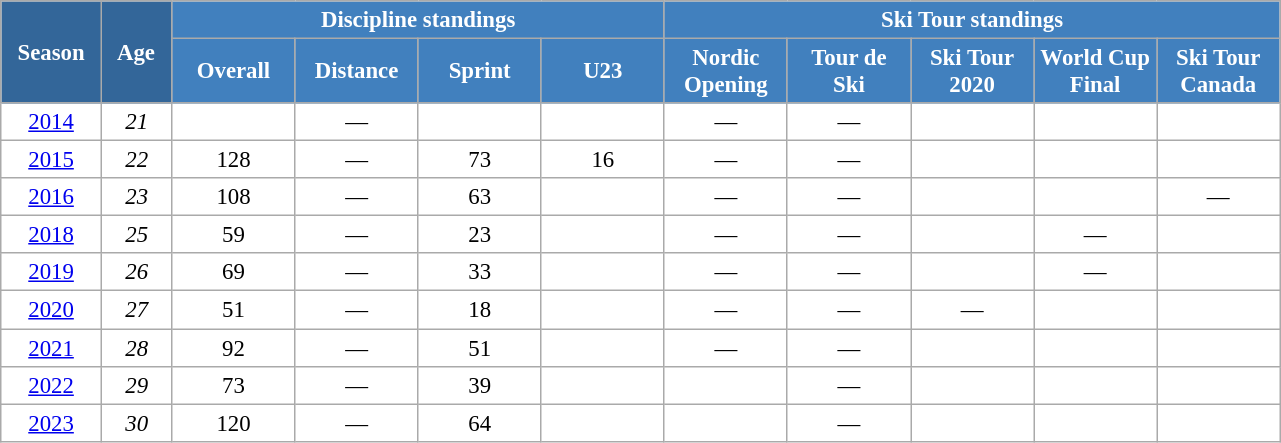<table class="wikitable" style="font-size:95%; text-align:center; border:grey solid 1px; border-collapse:collapse; background:#ffffff;">
<tr>
<th style="background-color:#369; color:white; width:60px;" rowspan="2"> Season </th>
<th style="background-color:#369; color:white; width:40px;" rowspan="2"> Age </th>
<th style="background-color:#4180be; color:white;" colspan="4">Discipline standings</th>
<th style="background-color:#4180be; color:white;" colspan="6">Ski Tour standings</th>
</tr>
<tr>
<th style="background-color:#4180be; color:white; width:75px;">Overall</th>
<th style="background-color:#4180be; color:white; width:75px;">Distance</th>
<th style="background-color:#4180be; color:white; width:75px;">Sprint</th>
<th style="background-color:#4180be; color:white; width:75px;">U23</th>
<th style="background-color:#4180be; color:white; width:75px;">Nordic<br>Opening</th>
<th style="background-color:#4180be; color:white; width:75px;">Tour de<br>Ski</th>
<th style="background-color:#4180be; color:white; width:75px;">Ski Tour<br>2020</th>
<th style="background-color:#4180be; color:white; width:75px;">World Cup<br>Final</th>
<th style="background-color:#4180be; color:white; width:75px;">Ski Tour<br>Canada</th>
</tr>
<tr>
<td><a href='#'>2014</a></td>
<td><em>21</em></td>
<td></td>
<td>—</td>
<td></td>
<td></td>
<td>—</td>
<td>—</td>
<td></td>
<td></td>
<td></td>
</tr>
<tr>
<td><a href='#'>2015</a></td>
<td><em>22</em></td>
<td>128</td>
<td>—</td>
<td>73</td>
<td>16</td>
<td>—</td>
<td>—</td>
<td></td>
<td></td>
<td></td>
</tr>
<tr>
<td><a href='#'>2016</a></td>
<td><em>23</em></td>
<td>108</td>
<td>—</td>
<td>63</td>
<td></td>
<td>—</td>
<td>—</td>
<td></td>
<td></td>
<td>—</td>
</tr>
<tr>
<td><a href='#'>2018</a></td>
<td><em>25</em></td>
<td>59</td>
<td>—</td>
<td>23</td>
<td></td>
<td>—</td>
<td>—</td>
<td></td>
<td>—</td>
<td></td>
</tr>
<tr>
<td><a href='#'>2019</a></td>
<td><em>26</em></td>
<td>69</td>
<td>—</td>
<td>33</td>
<td></td>
<td>—</td>
<td>—</td>
<td></td>
<td>—</td>
<td></td>
</tr>
<tr>
<td><a href='#'>2020</a></td>
<td><em>27</em></td>
<td>51</td>
<td>—</td>
<td>18</td>
<td></td>
<td>—</td>
<td>—</td>
<td>—</td>
<td></td>
<td></td>
</tr>
<tr>
<td><a href='#'>2021</a></td>
<td><em>28</em></td>
<td>92</td>
<td>—</td>
<td>51</td>
<td></td>
<td>—</td>
<td>—</td>
<td></td>
<td></td>
<td></td>
</tr>
<tr>
<td><a href='#'>2022</a></td>
<td><em>29</em></td>
<td>73</td>
<td>—</td>
<td>39</td>
<td></td>
<td></td>
<td>—</td>
<td></td>
<td></td>
<td></td>
</tr>
<tr>
<td><a href='#'>2023</a></td>
<td><em>30</em></td>
<td>120</td>
<td>—</td>
<td>64</td>
<td></td>
<td></td>
<td>—</td>
<td></td>
<td></td>
<td></td>
</tr>
</table>
